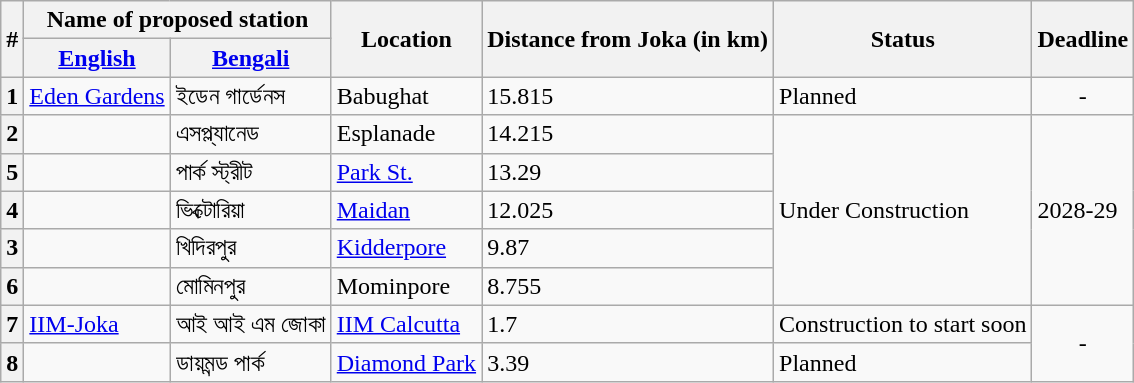<table class="wikitable">
<tr>
<th rowspan="2">#</th>
<th colspan="2">Name of proposed station</th>
<th rowspan="2">Location</th>
<th rowspan="2">Distance from <strong>Joka</strong> (in km)</th>
<th rowspan="2">Status</th>
<th rowspan="2">Deadline</th>
</tr>
<tr>
<th><a href='#'>English</a></th>
<th><a href='#'>Bengali</a></th>
</tr>
<tr>
<th>1</th>
<td><a href='#'>Eden Gardens</a></td>
<td>ইডেন গার্ডেনস</td>
<td>Babughat</td>
<td>15.815</td>
<td>Planned</td>
<td style="text-align: center;">-</td>
</tr>
<tr>
<th>2</th>
<td></td>
<td>এসপ্ল্যানেড</td>
<td>Esplanade</td>
<td>14.215</td>
<td rowspan="5">Under Construction</td>
<td rowspan="5">2028-29</td>
</tr>
<tr>
<th>5</th>
<td></td>
<td>পার্ক স্ট্রীট</td>
<td><a href='#'>Park St.</a></td>
<td>13.29</td>
</tr>
<tr>
<th>4</th>
<td></td>
<td>ভিক্টোরিয়া</td>
<td><a href='#'>Maidan</a></td>
<td>12.025</td>
</tr>
<tr>
<th>3</th>
<td></td>
<td>খিদিরপুর</td>
<td><a href='#'>Kidderpore</a></td>
<td>9.87</td>
</tr>
<tr>
<th>6</th>
<td></td>
<td>মোমিনপুর</td>
<td>Mominpore</td>
<td>8.755</td>
</tr>
<tr>
<th>7</th>
<td><a href='#'>IIM-Joka</a></td>
<td>আই আই এম জোকা</td>
<td><a href='#'>IIM Calcutta</a></td>
<td>1.7</td>
<td>Construction to start soon</td>
<td rowspan="3" style="text-align: center;">-</td>
</tr>
<tr>
<th>8</th>
<td></td>
<td>ডায়মন্ড পার্ক</td>
<td><a href='#'>Diamond Park</a></td>
<td>3.39</td>
<td>Planned</td>
</tr>
</table>
